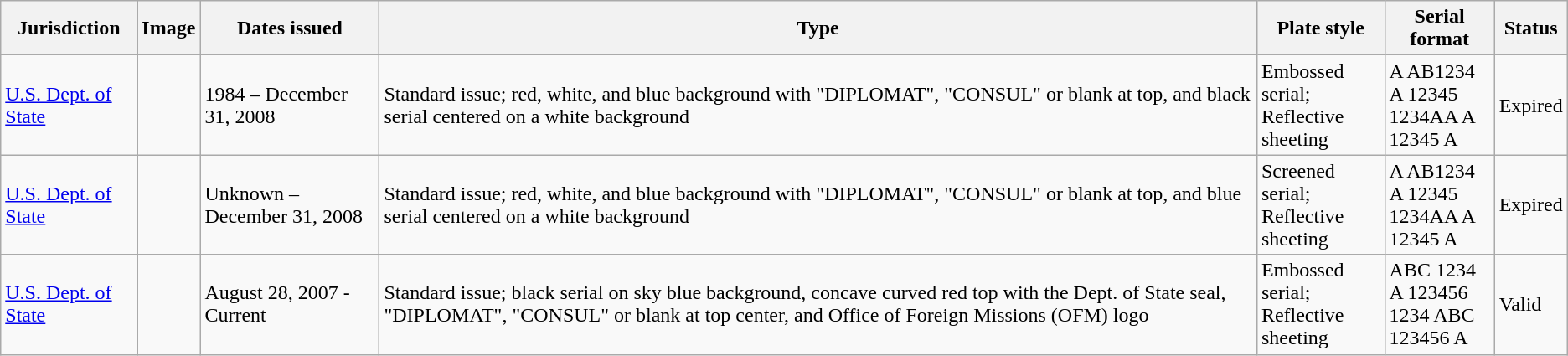<table class=wikitable>
<tr>
<th>Jurisdiction</th>
<th>Image</th>
<th>Dates issued</th>
<th>Type</th>
<th>Plate style</th>
<th>Serial format</th>
<th>Status</th>
</tr>
<tr>
<td><a href='#'>U.S. Dept. of State</a></td>
<td></td>
<td>1984 – December 31, 2008</td>
<td>Standard issue; red, white, and blue background with "DIPLOMAT", "CONSUL" or blank at top, and black serial centered on a white background</td>
<td>Embossed serial;<br>Reflective sheeting</td>
<td>A AB1234<br>A 12345<br>1234AA A<br>12345 A</td>
<td>Expired</td>
</tr>
<tr>
<td><a href='#'>U.S. Dept. of State</a></td>
<td></td>
<td>Unknown – December 31, 2008</td>
<td>Standard issue; red, white, and blue background with "DIPLOMAT", "CONSUL" or blank at top, and blue serial centered on a white background</td>
<td>Screened serial;<br>Reflective sheeting</td>
<td>A AB1234<br>A 12345<br>1234AA A<br>12345 A</td>
<td>Expired</td>
</tr>
<tr>
<td><a href='#'>U.S. Dept. of State</a></td>
<td></td>
<td>August 28, 2007 - Current</td>
<td>Standard issue; black serial on sky blue background, concave curved red top with the Dept. of State seal, "DIPLOMAT", "CONSUL" or blank at top center, and Office of Foreign Missions (OFM) logo</td>
<td>Embossed serial;<br>Reflective sheeting</td>
<td>ABC 1234<br>A 123456<br>1234 ABC<br>123456 A</td>
<td>Valid</td>
</tr>
</table>
